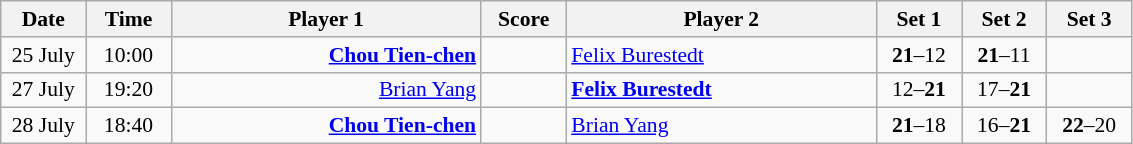<table class="wikitable" style="font-size:90%; text-align:center">
<tr>
<th width="50">Date</th>
<th width="50">Time</th>
<th width="200">Player 1</th>
<th width="50">Score</th>
<th width="200">Player 2</th>
<th width="50">Set 1</th>
<th width="50">Set 2</th>
<th width="50">Set 3</th>
</tr>
<tr>
<td>25 July</td>
<td>10:00</td>
<td align="right"><strong><a href='#'>Chou Tien-chen</a> </strong></td>
<td> </td>
<td align="left"> <a href='#'>Felix Burestedt</a></td>
<td><strong>21</strong>–12</td>
<td><strong>21</strong>–11</td>
<td></td>
</tr>
<tr>
<td>27 July</td>
<td>19:20</td>
<td align="right"><a href='#'>Brian Yang</a> </td>
<td> </td>
<td align="left"><strong> <a href='#'>Felix Burestedt</a></strong></td>
<td>12–<strong>21</strong></td>
<td>17–<strong>21</strong></td>
<td></td>
</tr>
<tr>
<td>28 July</td>
<td>18:40</td>
<td align="right"><strong><a href='#'>Chou Tien-chen</a> </strong></td>
<td> </td>
<td align="left"> <a href='#'>Brian Yang</a></td>
<td><strong>21</strong>–18</td>
<td>16–<strong>21</strong></td>
<td><strong>22</strong>–20</td>
</tr>
</table>
